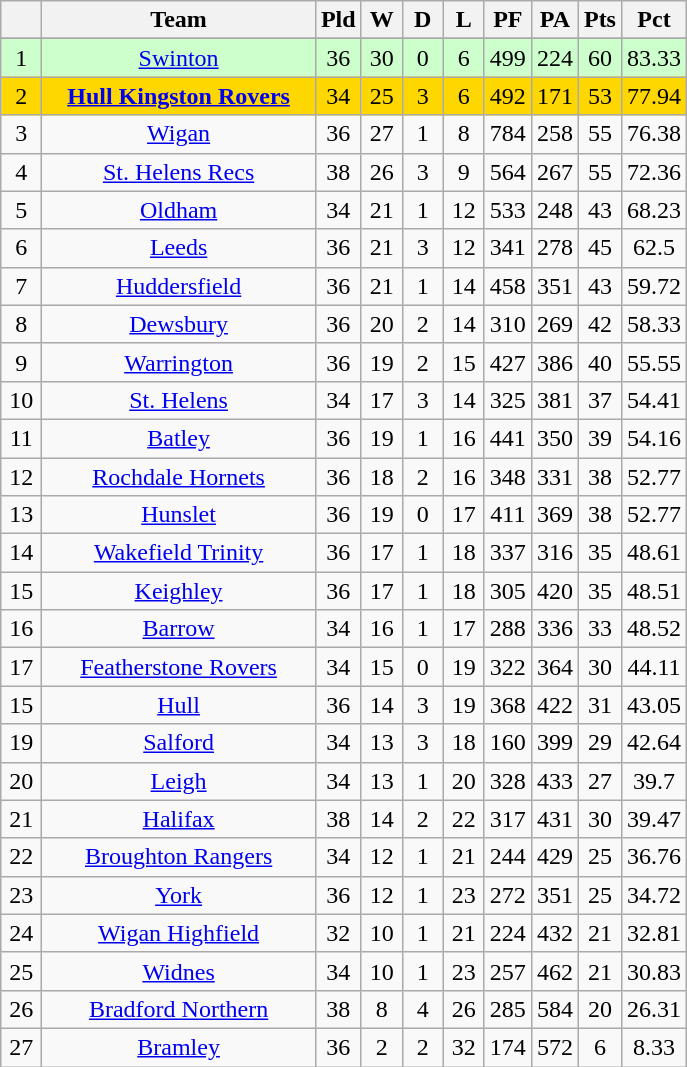<table class="wikitable" style="text-align:center;">
<tr>
<th width=20 abbr="Position"></th>
<th width=175>Team</th>
<th width=20 abbr="Played">Pld</th>
<th width=20 abbr="Won">W</th>
<th width=20 abbr="Drawn">D</th>
<th width=20 abbr="Lost">L</th>
<th width=20 abbr="Points for">PF</th>
<th width=20 abbr="Points against">PA</th>
<th width=20 abbr="Points">Pts</th>
<th width=20 abbr=”Win Percentage”>Pct</th>
</tr>
<tr>
</tr>
<tr align=center style="background:#ccffcc;color:">
<td>1</td>
<td><a href='#'>Swinton</a></td>
<td>36</td>
<td>30</td>
<td>0</td>
<td>6</td>
<td>499</td>
<td>224</td>
<td>60</td>
<td>83.33</td>
</tr>
<tr align=center style="background:#FFD700;">
<td>2</td>
<td><strong><a href='#'>Hull Kingston Rovers</a></strong></td>
<td>34</td>
<td>25</td>
<td>3</td>
<td>6</td>
<td>492</td>
<td>171</td>
<td>53</td>
<td>77.94</td>
</tr>
<tr align=center style="background:">
<td>3</td>
<td><a href='#'>Wigan</a></td>
<td>36</td>
<td>27</td>
<td>1</td>
<td>8</td>
<td>784</td>
<td>258</td>
<td>55</td>
<td>76.38</td>
</tr>
<tr align=center style="background:">
<td>4</td>
<td><a href='#'>St. Helens Recs</a></td>
<td>38</td>
<td>26</td>
<td>3</td>
<td>9</td>
<td>564</td>
<td>267</td>
<td>55</td>
<td>72.36</td>
</tr>
<tr align=center style="background:">
<td>5</td>
<td><a href='#'>Oldham</a></td>
<td>34</td>
<td>21</td>
<td>1</td>
<td>12</td>
<td>533</td>
<td>248</td>
<td>43</td>
<td>68.23</td>
</tr>
<tr align=center style="background:">
<td>6</td>
<td><a href='#'>Leeds</a></td>
<td>36</td>
<td>21</td>
<td>3</td>
<td>12</td>
<td>341</td>
<td>278</td>
<td>45</td>
<td>62.5</td>
</tr>
<tr align=center style="background:">
<td>7</td>
<td><a href='#'>Huddersfield</a></td>
<td>36</td>
<td>21</td>
<td>1</td>
<td>14</td>
<td>458</td>
<td>351</td>
<td>43</td>
<td>59.72</td>
</tr>
<tr align=center style="background:">
<td>8</td>
<td><a href='#'>Dewsbury</a></td>
<td>36</td>
<td>20</td>
<td>2</td>
<td>14</td>
<td>310</td>
<td>269</td>
<td>42</td>
<td>58.33</td>
</tr>
<tr align=center style="background:">
<td>9</td>
<td><a href='#'>Warrington</a></td>
<td>36</td>
<td>19</td>
<td>2</td>
<td>15</td>
<td>427</td>
<td>386</td>
<td>40</td>
<td>55.55</td>
</tr>
<tr align=center style="background:">
<td>10</td>
<td><a href='#'>St. Helens</a></td>
<td>34</td>
<td>17</td>
<td>3</td>
<td>14</td>
<td>325</td>
<td>381</td>
<td>37</td>
<td>54.41</td>
</tr>
<tr align=center style="background:">
<td>11</td>
<td><a href='#'>Batley</a></td>
<td>36</td>
<td>19</td>
<td>1</td>
<td>16</td>
<td>441</td>
<td>350</td>
<td>39</td>
<td>54.16</td>
</tr>
<tr align=center style="background:">
<td>12</td>
<td><a href='#'>Rochdale Hornets</a></td>
<td>36</td>
<td>18</td>
<td>2</td>
<td>16</td>
<td>348</td>
<td>331</td>
<td>38</td>
<td>52.77</td>
</tr>
<tr align=center style="background:">
<td>13</td>
<td><a href='#'>Hunslet</a></td>
<td>36</td>
<td>19</td>
<td>0</td>
<td>17</td>
<td>411</td>
<td>369</td>
<td>38</td>
<td>52.77</td>
</tr>
<tr align=center style="background:">
<td>14</td>
<td><a href='#'>Wakefield Trinity</a></td>
<td>36</td>
<td>17</td>
<td>1</td>
<td>18</td>
<td>337</td>
<td>316</td>
<td>35</td>
<td>48.61</td>
</tr>
<tr align=center style="background:">
<td>15</td>
<td><a href='#'>Keighley</a></td>
<td>36</td>
<td>17</td>
<td>1</td>
<td>18</td>
<td>305</td>
<td>420</td>
<td>35</td>
<td>48.51</td>
</tr>
<tr align=center style="background:">
<td>16</td>
<td><a href='#'>Barrow</a></td>
<td>34</td>
<td>16</td>
<td>1</td>
<td>17</td>
<td>288</td>
<td>336</td>
<td>33</td>
<td>48.52</td>
</tr>
<tr align=center style="background:">
<td>17</td>
<td><a href='#'>Featherstone Rovers</a></td>
<td>34</td>
<td>15</td>
<td>0</td>
<td>19</td>
<td>322</td>
<td>364</td>
<td>30</td>
<td>44.11</td>
</tr>
<tr align=center style="background:">
<td>15</td>
<td><a href='#'>Hull</a></td>
<td>36</td>
<td>14</td>
<td>3</td>
<td>19</td>
<td>368</td>
<td>422</td>
<td>31</td>
<td>43.05</td>
</tr>
<tr align=center style="background:">
<td>19</td>
<td><a href='#'>Salford</a></td>
<td>34</td>
<td>13</td>
<td>3</td>
<td>18</td>
<td>160</td>
<td>399</td>
<td>29</td>
<td>42.64</td>
</tr>
<tr align=center style="background:">
<td>20</td>
<td><a href='#'>Leigh</a></td>
<td>34</td>
<td>13</td>
<td>1</td>
<td>20</td>
<td>328</td>
<td>433</td>
<td>27</td>
<td>39.7</td>
</tr>
<tr align=center style="background:">
<td>21</td>
<td><a href='#'>Halifax</a></td>
<td>38</td>
<td>14</td>
<td>2</td>
<td>22</td>
<td>317</td>
<td>431</td>
<td>30</td>
<td>39.47</td>
</tr>
<tr align=center style="background:">
<td>22</td>
<td><a href='#'>Broughton Rangers</a></td>
<td>34</td>
<td>12</td>
<td>1</td>
<td>21</td>
<td>244</td>
<td>429</td>
<td>25</td>
<td>36.76</td>
</tr>
<tr align=center style="background:">
<td>23</td>
<td><a href='#'>York</a></td>
<td>36</td>
<td>12</td>
<td>1</td>
<td>23</td>
<td>272</td>
<td>351</td>
<td>25</td>
<td>34.72</td>
</tr>
<tr align=center style="background:">
<td>24</td>
<td><a href='#'>Wigan Highfield</a></td>
<td>32</td>
<td>10</td>
<td>1</td>
<td>21</td>
<td>224</td>
<td>432</td>
<td>21</td>
<td>32.81</td>
</tr>
<tr align=center style="background:">
<td>25</td>
<td><a href='#'>Widnes</a></td>
<td>34</td>
<td>10</td>
<td>1</td>
<td>23</td>
<td>257</td>
<td>462</td>
<td>21</td>
<td>30.83</td>
</tr>
<tr align=center style="background:">
<td>26</td>
<td><a href='#'>Bradford Northern</a></td>
<td>38</td>
<td>8</td>
<td>4</td>
<td>26</td>
<td>285</td>
<td>584</td>
<td>20</td>
<td>26.31</td>
</tr>
<tr align=center style="background:">
<td>27</td>
<td><a href='#'>Bramley</a></td>
<td>36</td>
<td>2</td>
<td>2</td>
<td>32</td>
<td>174</td>
<td>572</td>
<td>6</td>
<td>8.33</td>
</tr>
</table>
